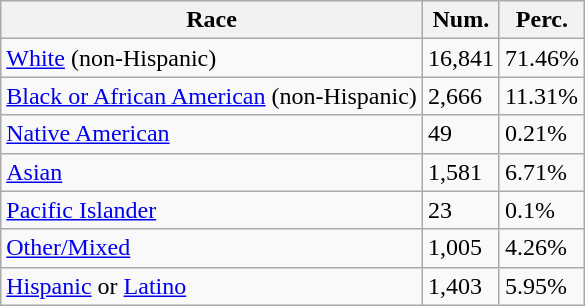<table class="wikitable">
<tr>
<th>Race</th>
<th>Num.</th>
<th>Perc.</th>
</tr>
<tr>
<td><a href='#'>White</a> (non-Hispanic)</td>
<td>16,841</td>
<td>71.46%</td>
</tr>
<tr>
<td><a href='#'>Black or African American</a> (non-Hispanic)</td>
<td>2,666</td>
<td>11.31%</td>
</tr>
<tr>
<td><a href='#'>Native American</a></td>
<td>49</td>
<td>0.21%</td>
</tr>
<tr>
<td><a href='#'>Asian</a></td>
<td>1,581</td>
<td>6.71%</td>
</tr>
<tr>
<td><a href='#'>Pacific Islander</a></td>
<td>23</td>
<td>0.1%</td>
</tr>
<tr>
<td><a href='#'>Other/Mixed</a></td>
<td>1,005</td>
<td>4.26%</td>
</tr>
<tr>
<td><a href='#'>Hispanic</a> or <a href='#'>Latino</a></td>
<td>1,403</td>
<td>5.95%</td>
</tr>
</table>
